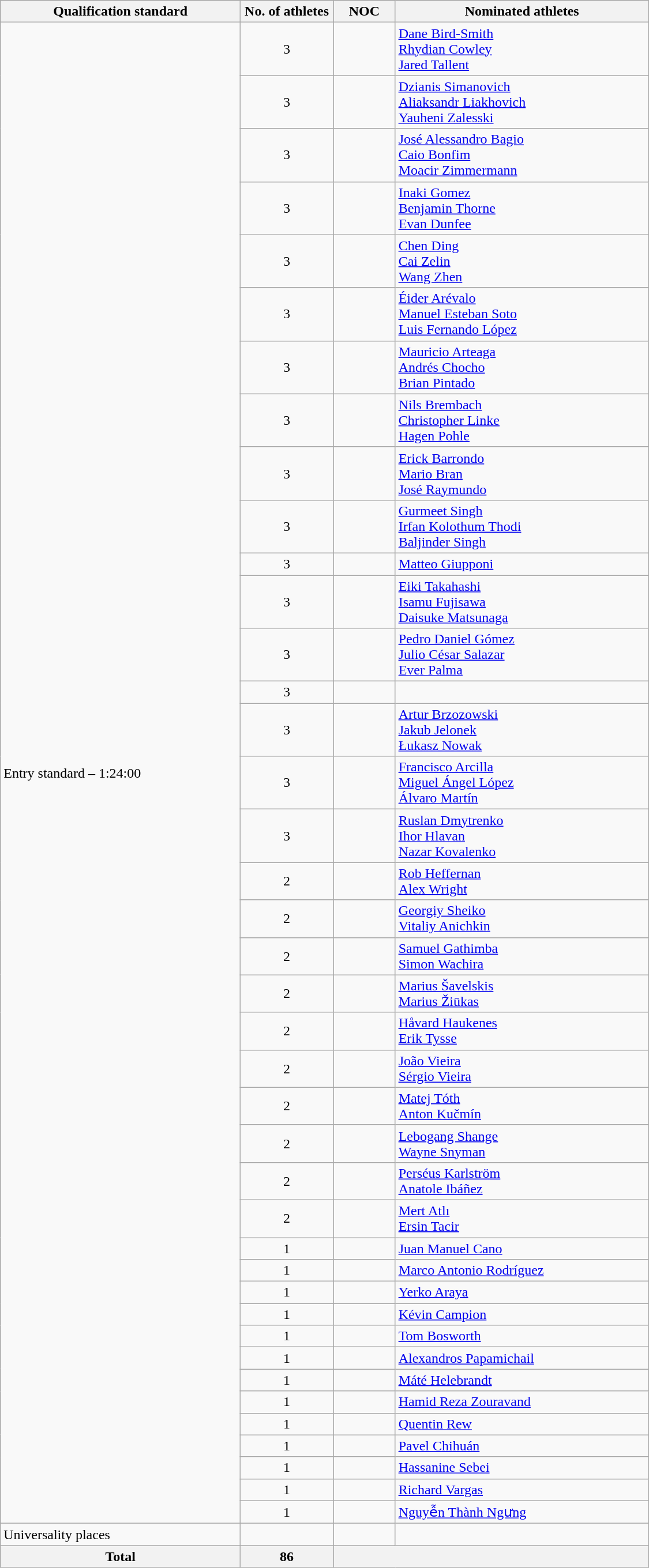<table class="wikitable"  style="text-align:left; width:750px;">
<tr>
<th>Qualification standard</th>
<th width=100>No. of athletes</th>
<th>NOC</th>
<th>Nominated athletes</th>
</tr>
<tr>
<td rowspan=40>Entry standard – 1:24:00</td>
<td style="text-align:center;">3</td>
<td></td>
<td><a href='#'>Dane Bird-Smith</a><br><a href='#'>Rhydian Cowley</a><br><a href='#'>Jared Tallent</a></td>
</tr>
<tr>
<td style="text-align:center;">3</td>
<td></td>
<td><a href='#'>Dzianis Simanovich</a><br><a href='#'>Aliaksandr Liakhovich</a><br><a href='#'>Yauheni Zalesski</a></td>
</tr>
<tr>
<td style="text-align:center;">3</td>
<td></td>
<td><a href='#'>José Alessandro Bagio</a> <br> <a href='#'>Caio Bonfim</a><br><a href='#'>Moacir Zimmermann</a></td>
</tr>
<tr>
<td style="text-align:center;">3</td>
<td></td>
<td><a href='#'>Inaki Gomez</a><br><a href='#'>Benjamin Thorne</a><br><a href='#'>Evan Dunfee</a></td>
</tr>
<tr>
<td style="text-align:center;">3</td>
<td></td>
<td><a href='#'>Chen Ding</a><br><a href='#'>Cai Zelin</a><br><a href='#'>Wang Zhen</a></td>
</tr>
<tr>
<td style="text-align:center;">3</td>
<td></td>
<td><a href='#'>Éider Arévalo</a><br><a href='#'>Manuel Esteban Soto</a><br><a href='#'>Luis Fernando López</a></td>
</tr>
<tr>
<td style="text-align:center;">3</td>
<td></td>
<td><a href='#'>Mauricio Arteaga</a><br><a href='#'>Andrés Chocho</a><br><a href='#'>Brian Pintado</a></td>
</tr>
<tr>
<td style="text-align:center;">3</td>
<td></td>
<td><a href='#'>Nils Brembach</a><br><a href='#'>Christopher Linke</a><br><a href='#'>Hagen Pohle</a></td>
</tr>
<tr>
<td style="text-align:center;">3</td>
<td></td>
<td><a href='#'>Erick Barrondo</a><br><a href='#'>Mario Bran</a><br><a href='#'>José Raymundo</a></td>
</tr>
<tr>
<td style="text-align:center;">3</td>
<td></td>
<td><a href='#'>Gurmeet Singh</a><br><a href='#'>Irfan Kolothum Thodi</a><br><a href='#'>Baljinder Singh</a></td>
</tr>
<tr>
<td style="text-align:center;">3</td>
<td></td>
<td><a href='#'>Matteo Giupponi</a></td>
</tr>
<tr>
<td style="text-align:center;">3</td>
<td></td>
<td><a href='#'>Eiki Takahashi</a><br><a href='#'>Isamu Fujisawa</a><br><a href='#'>Daisuke Matsunaga</a></td>
</tr>
<tr>
<td style="text-align:center;">3</td>
<td></td>
<td><a href='#'>Pedro Daniel Gómez</a><br><a href='#'>Julio César Salazar</a><br><a href='#'>Ever Palma</a></td>
</tr>
<tr>
<td style="text-align:center;">3</td>
<td></td>
<td></td>
</tr>
<tr>
<td style="text-align:center;">3</td>
<td></td>
<td><a href='#'>Artur Brzozowski</a><br><a href='#'>Jakub Jelonek</a><br><a href='#'>Łukasz Nowak</a></td>
</tr>
<tr>
<td style="text-align:center;">3</td>
<td></td>
<td><a href='#'>Francisco Arcilla</a><br><a href='#'>Miguel Ángel López</a><br><a href='#'>Álvaro Martín</a></td>
</tr>
<tr>
<td style="text-align:center;">3</td>
<td></td>
<td><a href='#'>Ruslan Dmytrenko</a><br><a href='#'>Ihor Hlavan</a><br><a href='#'>Nazar Kovalenko</a></td>
</tr>
<tr>
<td style="text-align:center;">2</td>
<td></td>
<td><a href='#'>Rob Heffernan</a><br><a href='#'>Alex Wright</a></td>
</tr>
<tr>
<td style="text-align:center;">2</td>
<td></td>
<td><a href='#'>Georgiy Sheiko</a><br><a href='#'>Vitaliy Anichkin</a></td>
</tr>
<tr>
<td style="text-align:center;">2</td>
<td></td>
<td><a href='#'>Samuel Gathimba</a><br><a href='#'>Simon Wachira</a></td>
</tr>
<tr>
<td style="text-align:center;">2</td>
<td></td>
<td><a href='#'>Marius Šavelskis</a><br><a href='#'>Marius Žiūkas</a></td>
</tr>
<tr>
<td style="text-align:center;">2</td>
<td></td>
<td><a href='#'>Håvard Haukenes</a><br><a href='#'>Erik Tysse</a></td>
</tr>
<tr>
<td style="text-align:center;">2</td>
<td></td>
<td><a href='#'>João Vieira</a><br><a href='#'>Sérgio Vieira</a></td>
</tr>
<tr>
<td style="text-align:center;">2</td>
<td></td>
<td><a href='#'>Matej Tóth</a><br><a href='#'>Anton Kučmín</a></td>
</tr>
<tr>
<td style="text-align:center;">2</td>
<td></td>
<td><a href='#'>Lebogang Shange</a><br><a href='#'>Wayne Snyman</a></td>
</tr>
<tr>
<td style="text-align:center;">2</td>
<td></td>
<td><a href='#'>Perséus Karlström</a><br><a href='#'>Anatole Ibáñez</a></td>
</tr>
<tr>
<td style="text-align:center;">2</td>
<td></td>
<td><a href='#'>Mert Atlı</a><br><a href='#'>Ersin Tacir</a></td>
</tr>
<tr>
<td style="text-align:center;">1</td>
<td></td>
<td><a href='#'>Juan Manuel Cano</a></td>
</tr>
<tr>
<td style="text-align:center;">1</td>
<td></td>
<td><a href='#'>Marco Antonio Rodríguez</a></td>
</tr>
<tr>
<td style="text-align:center;">1</td>
<td></td>
<td><a href='#'>Yerko Araya</a></td>
</tr>
<tr>
<td style="text-align:center;">1</td>
<td></td>
<td><a href='#'>Kévin Campion</a></td>
</tr>
<tr>
<td style="text-align:center;">1</td>
<td></td>
<td><a href='#'>Tom Bosworth</a></td>
</tr>
<tr>
<td style="text-align:center;">1</td>
<td></td>
<td><a href='#'>Alexandros Papamichail</a></td>
</tr>
<tr>
<td style="text-align:center;">1</td>
<td></td>
<td><a href='#'>Máté Helebrandt</a></td>
</tr>
<tr>
<td style="text-align:center;">1</td>
<td></td>
<td><a href='#'>Hamid Reza Zouravand</a></td>
</tr>
<tr>
<td style="text-align:center;">1</td>
<td></td>
<td><a href='#'>Quentin Rew</a></td>
</tr>
<tr>
<td style="text-align:center;">1</td>
<td></td>
<td><a href='#'>Pavel Chihuán</a></td>
</tr>
<tr>
<td style="text-align:center;">1</td>
<td></td>
<td><a href='#'>Hassanine Sebei</a></td>
</tr>
<tr>
<td style="text-align:center;">1</td>
<td></td>
<td><a href='#'>Richard Vargas</a></td>
</tr>
<tr>
<td style="text-align:center;">1</td>
<td></td>
<td><a href='#'>Nguyễn Thành Ngưng</a></td>
</tr>
<tr>
<td>Universality places</td>
<td></td>
<td></td>
<td></td>
</tr>
<tr>
<th>Total</th>
<th>86</th>
<th colspan=2></th>
</tr>
</table>
